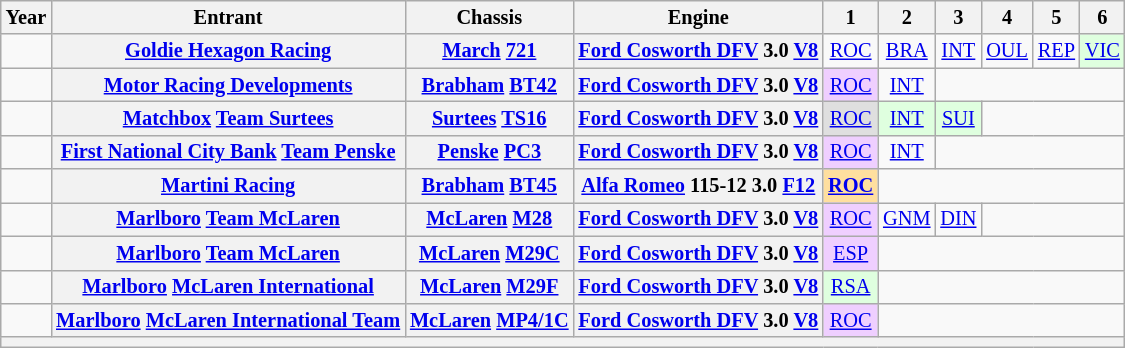<table class="wikitable" style="text-align:center; font-size:85%">
<tr>
<th>Year</th>
<th>Entrant</th>
<th>Chassis</th>
<th>Engine</th>
<th>1</th>
<th>2</th>
<th>3</th>
<th>4</th>
<th>5</th>
<th>6</th>
</tr>
<tr>
<td></td>
<th nowrap><a href='#'>Goldie Hexagon Racing</a></th>
<th nowrap><a href='#'>March</a> <a href='#'>721</a></th>
<th nowrap><a href='#'>Ford Cosworth DFV</a> 3.0 <a href='#'>V8</a></th>
<td><a href='#'>ROC</a></td>
<td><a href='#'>BRA</a></td>
<td><a href='#'>INT</a></td>
<td><a href='#'>OUL</a></td>
<td><a href='#'>REP</a></td>
<td style="background:#DFFFDF;"><a href='#'>VIC</a><br></td>
</tr>
<tr>
<td></td>
<th nowrap><a href='#'>Motor Racing Developments</a></th>
<th nowrap><a href='#'>Brabham</a> <a href='#'>BT42</a></th>
<th nowrap><a href='#'>Ford Cosworth DFV</a> 3.0 <a href='#'>V8</a></th>
<td style="background:#EFCFFF;"><a href='#'>ROC</a><br></td>
<td><a href='#'>INT</a></td>
<td colspan=4></td>
</tr>
<tr>
<td></td>
<th nowrap><a href='#'>Matchbox</a> <a href='#'>Team Surtees</a></th>
<th nowrap><a href='#'>Surtees</a> <a href='#'>TS16</a></th>
<th nowrap><a href='#'>Ford Cosworth DFV</a> 3.0 <a href='#'>V8</a></th>
<td style="background:#DFDFDF;"><a href='#'>ROC</a><br></td>
<td style="background:#DFFFDF;"><a href='#'>INT</a><br></td>
<td style="background:#DFFFDF;"><a href='#'>SUI</a><br></td>
<td colspan=3></td>
</tr>
<tr>
<td></td>
<th nowrap><a href='#'>First National City Bank</a> <a href='#'>Team Penske</a></th>
<th nowrap><a href='#'>Penske</a> <a href='#'>PC3</a></th>
<th nowrap><a href='#'>Ford Cosworth DFV</a> 3.0 <a href='#'>V8</a></th>
<td style="background:#EFCFFF;"><a href='#'>ROC</a><br></td>
<td><a href='#'>INT</a></td>
<td colspan=4></td>
</tr>
<tr>
<td></td>
<th nowrap><a href='#'>Martini Racing</a></th>
<th nowrap><a href='#'>Brabham</a> <a href='#'>BT45</a></th>
<th nowrap><a href='#'>Alfa Romeo</a> 115-12 3.0 <a href='#'>F12</a></th>
<td style="background:#FFDF9F;"><strong><a href='#'>ROC</a></strong><br></td>
<td colspan=5></td>
</tr>
<tr>
<td></td>
<th nowrap><a href='#'>Marlboro</a> <a href='#'>Team McLaren</a></th>
<th nowrap><a href='#'>McLaren</a> <a href='#'>M28</a></th>
<th nowrap><a href='#'>Ford Cosworth DFV</a> 3.0 <a href='#'>V8</a></th>
<td style="background:#EFCFFF;"><a href='#'>ROC</a><br></td>
<td><a href='#'>GNM</a></td>
<td><a href='#'>DIN</a></td>
<td colspan=3></td>
</tr>
<tr>
<td></td>
<th nowrap><a href='#'>Marlboro</a> <a href='#'>Team McLaren</a></th>
<th nowrap><a href='#'>McLaren</a> <a href='#'>M29C</a></th>
<th nowrap><a href='#'>Ford Cosworth DFV</a> 3.0 <a href='#'>V8</a></th>
<td style="background:#EFCFFF;"><a href='#'>ESP</a><br></td>
<td colspan=5></td>
</tr>
<tr>
<td></td>
<th nowrap><a href='#'>Marlboro</a> <a href='#'>McLaren International</a></th>
<th nowrap><a href='#'>McLaren</a> <a href='#'>M29F</a></th>
<th nowrap><a href='#'>Ford Cosworth DFV</a> 3.0 <a href='#'>V8</a></th>
<td style="background:#DFFFDF;"><a href='#'>RSA</a><br></td>
<td colspan=5></td>
</tr>
<tr>
<td></td>
<th nowrap><a href='#'>Marlboro</a> <a href='#'>McLaren International Team</a></th>
<th nowrap><a href='#'>McLaren</a> <a href='#'>MP4/1C</a></th>
<th nowrap><a href='#'>Ford Cosworth DFV</a> 3.0 <a href='#'>V8</a></th>
<td style="background:#EFCFFF;"><a href='#'>ROC</a><br></td>
<td colspan=5></td>
</tr>
<tr>
<th colspan="10"></th>
</tr>
</table>
